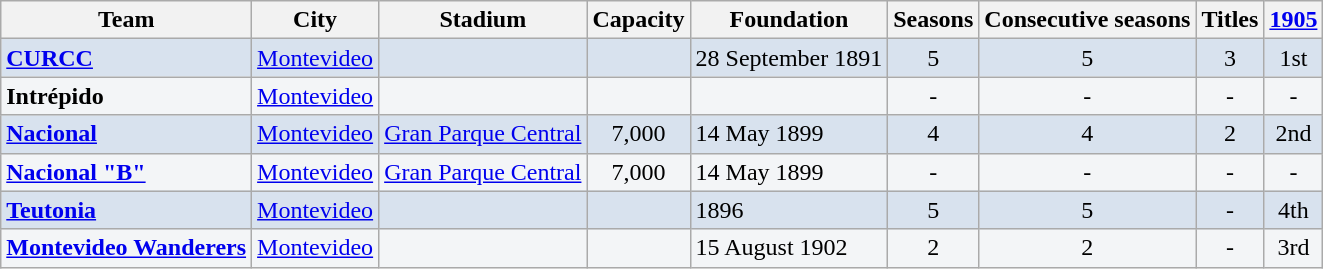<table class="wikitable">
<tr>
<th>Team</th>
<th>City</th>
<th>Stadium</th>
<th>Capacity</th>
<th>Foundation</th>
<th>Seasons</th>
<th>Consecutive seasons</th>
<th>Titles</th>
<th><a href='#'>1905</a></th>
</tr>
<tr bgcolor=#D8E2EE>
<td><strong><a href='#'>CURCC</a></strong></td>
<td><a href='#'>Montevideo</a></td>
<td></td>
<td align=center></td>
<td>28 September 1891</td>
<td align=center>5</td>
<td align=center>5</td>
<td align=center>3</td>
<td align=center>1st</td>
</tr>
<tr bgcolor=#F3F5F7>
<td><strong>Intrépido</strong></td>
<td><a href='#'>Montevideo</a></td>
<td></td>
<td align=center></td>
<td></td>
<td align=center>-</td>
<td align=center>-</td>
<td align=center>-</td>
<td align=center>-</td>
</tr>
<tr bgcolor=#D8E2EE>
<td><strong><a href='#'>Nacional</a></strong></td>
<td><a href='#'>Montevideo</a></td>
<td><a href='#'>Gran Parque Central</a></td>
<td align=center>7,000</td>
<td>14 May 1899</td>
<td align=center>4</td>
<td align=center>4</td>
<td align=center>2</td>
<td align=center>2nd</td>
</tr>
<tr bgcolor=#F3F5F7>
<td><strong><a href='#'>Nacional "B"</a></strong></td>
<td><a href='#'>Montevideo</a></td>
<td><a href='#'>Gran Parque Central</a></td>
<td align=center>7,000</td>
<td>14 May 1899</td>
<td align=center>-</td>
<td align=center>-</td>
<td align=center>-</td>
<td align=center>-</td>
</tr>
<tr bgcolor=#D8E2EE>
<td><strong><a href='#'>Teutonia</a></strong></td>
<td><a href='#'>Montevideo</a></td>
<td></td>
<td align=center></td>
<td>1896</td>
<td align=center>5</td>
<td align=center>5</td>
<td align=center>-</td>
<td align=center>4th</td>
</tr>
<tr bgcolor=#F3F5F7>
<td><strong><a href='#'>Montevideo Wanderers</a></strong></td>
<td><a href='#'>Montevideo</a></td>
<td></td>
<td align=center></td>
<td>15 August 1902</td>
<td align=center>2</td>
<td align=center>2</td>
<td align=center>-</td>
<td align=center>3rd</td>
</tr>
</table>
